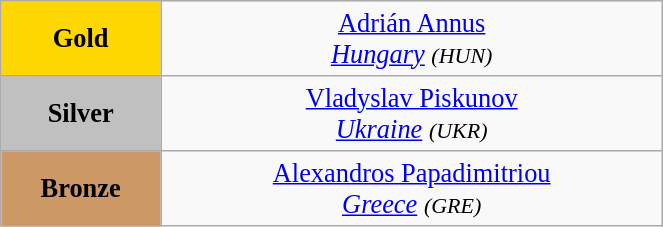<table class="wikitable" style=" text-align:center; font-size:110%;" width="35%">
<tr>
<td bgcolor="gold"><strong>Gold</strong></td>
<td> <a href='#'>Adrián Annus</a><br><em><a href='#'>Hungary</a> <small>(HUN)</small></em></td>
</tr>
<tr>
<td bgcolor="silver"><strong>Silver</strong></td>
<td> <a href='#'>Vladyslav Piskunov</a><br><em><a href='#'>Ukraine</a> <small>(UKR)</small></em></td>
</tr>
<tr>
<td bgcolor="CC9966"><strong>Bronze</strong></td>
<td> <a href='#'>Alexandros Papadimitriou</a><br><em><a href='#'>Greece</a> <small>(GRE)</small></em></td>
</tr>
</table>
